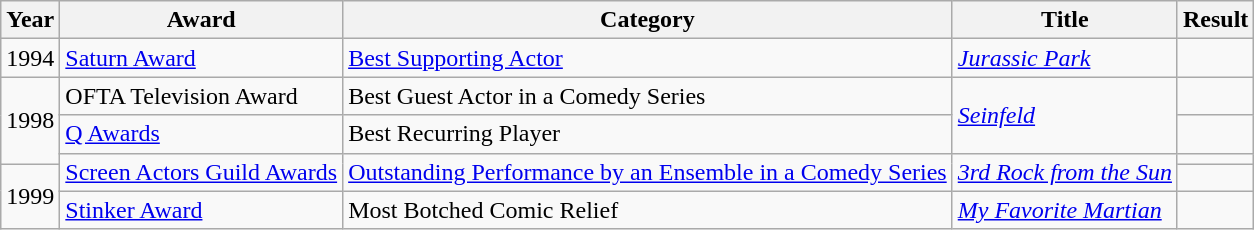<table class="wikitable sortable">
<tr>
<th>Year</th>
<th>Award</th>
<th>Category</th>
<th>Title</th>
<th>Result</th>
</tr>
<tr>
<td>1994</td>
<td><a href='#'>Saturn Award</a></td>
<td><a href='#'>Best Supporting Actor</a></td>
<td><em><a href='#'>Jurassic Park</a></em></td>
<td></td>
</tr>
<tr>
<td rowspan="3">1998</td>
<td>OFTA Television Award</td>
<td>Best Guest Actor in a Comedy Series</td>
<td rowspan="2"><em><a href='#'>Seinfeld</a></em></td>
<td></td>
</tr>
<tr>
<td><a href='#'>Q Awards</a></td>
<td>Best Recurring Player</td>
<td></td>
</tr>
<tr>
<td rowspan="2"><a href='#'>Screen Actors Guild Awards</a></td>
<td rowspan="2"><a href='#'>Outstanding Performance by an Ensemble in a Comedy Series</a></td>
<td rowspan="2"><em><a href='#'>3rd Rock from the Sun</a></em></td>
<td></td>
</tr>
<tr>
<td rowspan="2">1999</td>
<td></td>
</tr>
<tr>
<td><a href='#'>Stinker Award</a></td>
<td>Most Botched Comic Relief</td>
<td><em><a href='#'>My Favorite Martian</a></em></td>
<td></td>
</tr>
</table>
